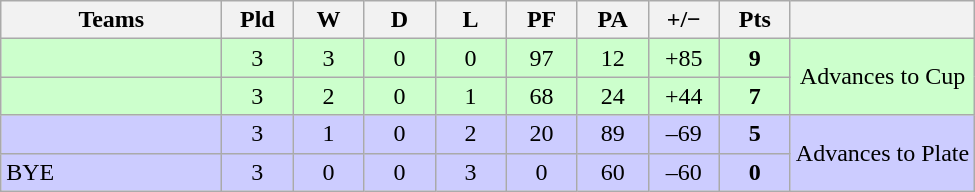<table class="wikitable" style="text-align: center;">
<tr>
<th width="140">Teams</th>
<th width="40">Pld</th>
<th width="40">W</th>
<th width="40">D</th>
<th width="40">L</th>
<th width="40">PF</th>
<th width="40">PA</th>
<th width="40">+/−</th>
<th width="40">Pts</th>
<th></th>
</tr>
<tr bgcolor="ccffcc">
<td align="left"></td>
<td>3</td>
<td>3</td>
<td>0</td>
<td>0</td>
<td>97</td>
<td>12</td>
<td>+85</td>
<td><strong>9</strong></td>
<td rowspan="2">Advances to Cup</td>
</tr>
<tr bgcolor="ccffcc">
<td align="left"></td>
<td>3</td>
<td>2</td>
<td>0</td>
<td>1</td>
<td>68</td>
<td>24</td>
<td>+44</td>
<td><strong>7</strong></td>
</tr>
<tr bgcolor="ccccff">
<td align="left"></td>
<td>3</td>
<td>1</td>
<td>0</td>
<td>2</td>
<td>20</td>
<td>89</td>
<td>–69</td>
<td><strong>5</strong></td>
<td rowspan="2">Advances to Plate</td>
</tr>
<tr bgcolor="ccccff">
<td align="left">BYE </td>
<td>3</td>
<td>0</td>
<td>0</td>
<td>3</td>
<td>0</td>
<td>60</td>
<td>–60</td>
<td><strong>0</strong></td>
</tr>
</table>
